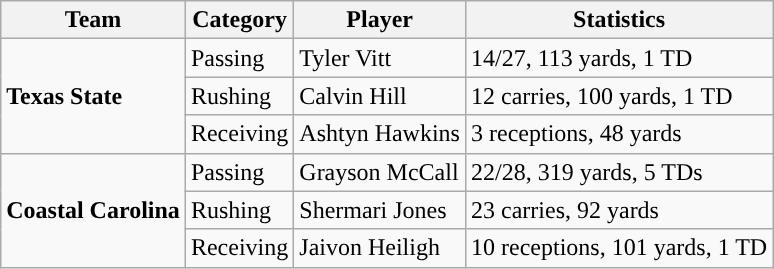<table class="wikitable" style="float: left;">
<tr>
<th>Team</th>
<th>Category</th>
<th>Player</th>
<th>Statistics</th>
</tr>
<tr>
<td rowspan=3><strong>Texas State</strong></td>
<td>Passing</td>
<td>Tyler Vitt</td>
<td>14/27, 113 yards, 1 TD</td>
</tr>
<tr>
<td>Rushing</td>
<td>Calvin Hill</td>
<td>12 carries, 100 yards, 1 TD</td>
</tr>
<tr>
<td>Receiving</td>
<td>Ashtyn Hawkins</td>
<td>3 receptions, 48 yards</td>
</tr>
<tr>
<td rowspan=3><strong>Coastal Carolina</strong></td>
<td>Passing</td>
<td>Grayson McCall</td>
<td>22/28, 319 yards, 5 TDs</td>
</tr>
<tr>
<td>Rushing</td>
<td>Shermari Jones</td>
<td>23 carries, 92 yards</td>
</tr>
<tr>
<td>Receiving</td>
<td>Jaivon Heiligh</td>
<td>10 receptions, 101 yards, 1 TD</td>
</tr>
</table>
